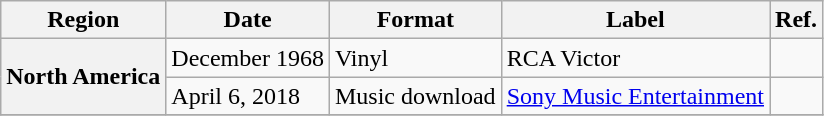<table class="wikitable plainrowheaders">
<tr>
<th scope="col">Region</th>
<th scope="col">Date</th>
<th scope="col">Format</th>
<th scope="col">Label</th>
<th scope="col">Ref.</th>
</tr>
<tr>
<th scope="row" rowspan="2">North America</th>
<td>December 1968</td>
<td>Vinyl</td>
<td>RCA Victor</td>
<td></td>
</tr>
<tr>
<td>April 6, 2018</td>
<td>Music download</td>
<td><a href='#'>Sony Music Entertainment</a></td>
<td></td>
</tr>
<tr>
</tr>
</table>
